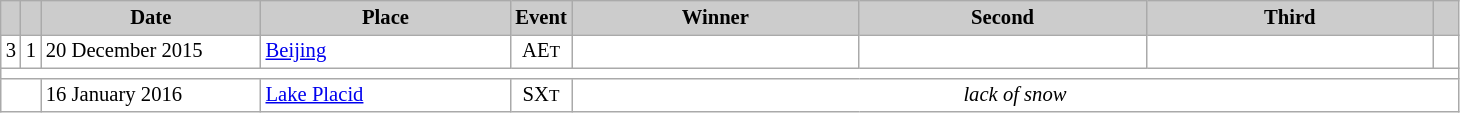<table class="wikitable plainrowheaders" style="background:#fff; font-size:86%; line-height:16px; border:grey solid 1px; border-collapse:collapse;">
<tr style="background:#ccc; text-align:center;">
<th scope="col" style="background:#ccc; width=20 px;"></th>
<th scope="col" style="background:#ccc; width=30 px;"></th>
<th scope="col" style="background:#ccc; width:140px;">Date</th>
<th scope="col" style="background:#ccc; width:160px;">Place</th>
<th scope="col" style="background:#ccc; width:15px;">Event</th>
<th scope="col" style="background:#ccc; width:185px;">Winner</th>
<th scope="col" style="background:#ccc; width:185px;">Second</th>
<th scope="col" style="background:#ccc; width:185px;">Third</th>
<th scope="col" style="background:#ccc; width:10px;"></th>
</tr>
<tr>
<td align=center>3</td>
<td align=center>1</td>
<td>20 December 2015</td>
<td> <a href='#'>Beijing</a></td>
<td align=center>AE<small>T</small></td>
<td></td>
<td></td>
<td></td>
<td></td>
</tr>
<tr>
<td colspan=9></td>
</tr>
<tr>
<td colspan=2></td>
<td>16 January 2016</td>
<td> <a href='#'>Lake Placid</a></td>
<td align=center>SX<small>T</small></td>
<td colspan=4 align=center><em>lack of snow</em></td>
</tr>
</table>
